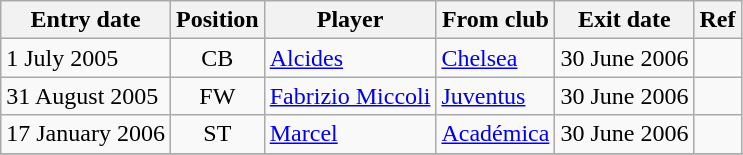<table class="wikitable sortable">
<tr>
<th>Entry date</th>
<th>Position</th>
<th>Player</th>
<th>From club</th>
<th>Exit date</th>
<th>Ref</th>
</tr>
<tr>
<td>1 July 2005</td>
<td style="text-align:center;">CB</td>
<td style="text-align:left;"><a href='#'>Alcides</a></td>
<td style="text-align:left;"><a href='#'>Chelsea</a></td>
<td>30 June 2006</td>
<td></td>
</tr>
<tr>
<td>31 August 2005</td>
<td style="text-align:center;">FW</td>
<td style="text-align:left;"><a href='#'>Fabrizio Miccoli</a></td>
<td style="text-align:left;"><a href='#'>Juventus</a></td>
<td>30 June 2006</td>
<td></td>
</tr>
<tr>
<td>17 January 2006</td>
<td style="text-align:center;">ST</td>
<td style="text-align:left;"><a href='#'>Marcel</a></td>
<td style="text-align:left;"><a href='#'>Académica</a></td>
<td>30 June 2006</td>
<td></td>
</tr>
<tr>
</tr>
</table>
